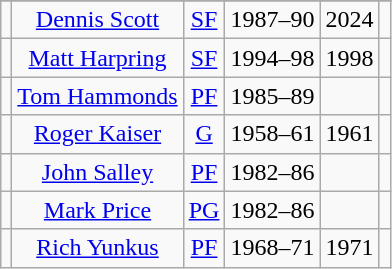<table class= "wikitable sortable" style= text-align:center>
<tr>
</tr>
<tr>
<td></td>
<td><a href='#'>Dennis Scott</a></td>
<td><a href='#'>SF</a></td>
<td>1987–90</td>
<td>2024</td>
<td></td>
</tr>
<tr>
<td></td>
<td><a href='#'>Matt Harpring</a></td>
<td><a href='#'>SF</a></td>
<td>1994–98</td>
<td>1998</td>
<td></td>
</tr>
<tr>
<td></td>
<td><a href='#'>Tom Hammonds</a></td>
<td><a href='#'>PF</a></td>
<td>1985–89</td>
<td></td>
<td></td>
</tr>
<tr>
<td></td>
<td><a href='#'>Roger Kaiser</a></td>
<td><a href='#'>G</a></td>
<td>1958–61</td>
<td>1961</td>
<td></td>
</tr>
<tr>
<td></td>
<td><a href='#'>John Salley</a></td>
<td><a href='#'>PF</a></td>
<td>1982–86</td>
<td></td>
<td></td>
</tr>
<tr>
<td></td>
<td><a href='#'>Mark Price</a></td>
<td><a href='#'>PG</a></td>
<td>1982–86</td>
<td></td>
<td></td>
</tr>
<tr>
<td></td>
<td><a href='#'>Rich Yunkus</a></td>
<td><a href='#'>PF</a></td>
<td>1968–71</td>
<td>1971</td>
<td></td>
</tr>
</table>
